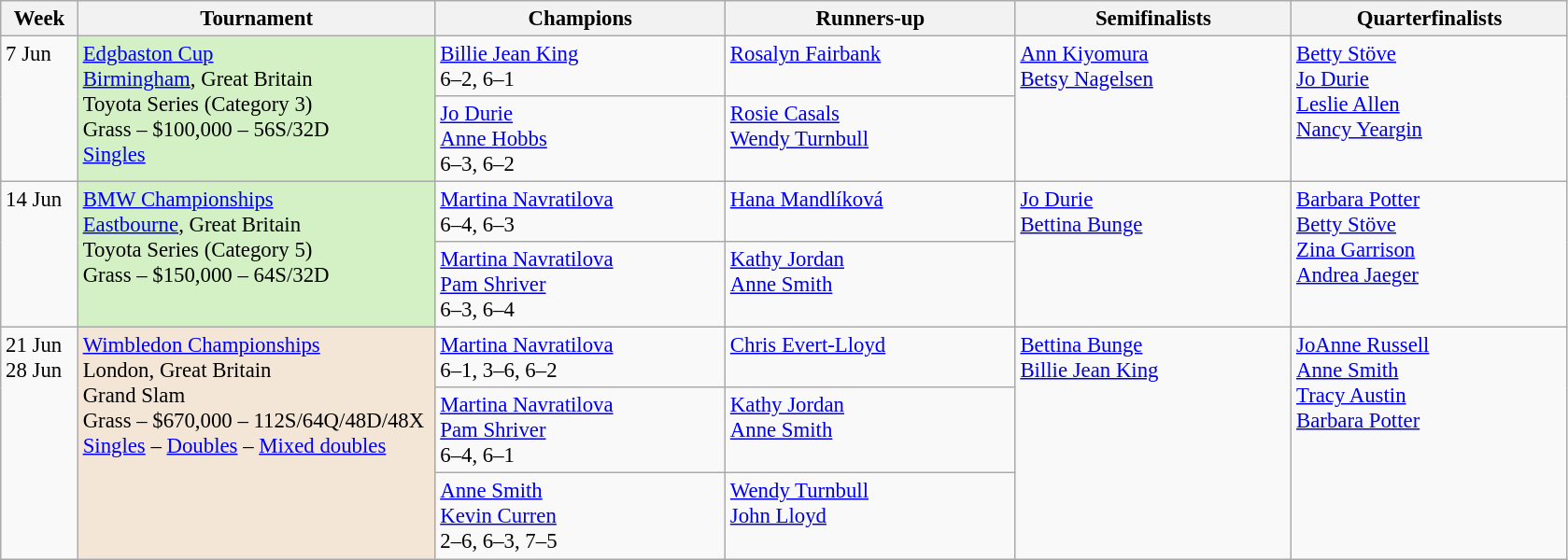<table class=wikitable style=font-size:95%>
<tr>
<th style="width:48px;">Week</th>
<th style="width:248px;">Tournament</th>
<th style="width:200px;">Champions</th>
<th style="width:200px;">Runners-up</th>
<th style="width:190px;">Semifinalists</th>
<th style="width:190px;">Quarterfinalists</th>
</tr>
<tr valign="top">
<td rowspan=2>7 Jun</td>
<td rowspan=2 bgcolor=#D4F1C5><a href='#'>Edgbaston Cup</a><br> <a href='#'>Birmingham</a>, Great Britain<br>Toyota Series (Category 3)<br>Grass – $100,000 – 56S/32D <br><a href='#'>Singles</a></td>
<td> <a href='#'>Billie Jean King</a><br>6–2, 6–1</td>
<td> <a href='#'>Rosalyn Fairbank</a></td>
<td rowspan=2> <a href='#'>Ann Kiyomura</a><br> <a href='#'>Betsy Nagelsen</a></td>
<td rowspan=2> <a href='#'>Betty Stöve</a><br> <a href='#'>Jo Durie</a><br>  <a href='#'>Leslie Allen</a><br> <a href='#'>Nancy Yeargin</a></td>
</tr>
<tr valign="top">
<td> <a href='#'>Jo Durie</a><br> <a href='#'>Anne Hobbs</a><br> 6–3, 6–2</td>
<td> <a href='#'>Rosie Casals</a><br> <a href='#'>Wendy Turnbull</a></td>
</tr>
<tr valign="top">
<td rowspan=2>14 Jun</td>
<td rowspan=2 bgcolor=#D4F1C5><a href='#'>BMW Championships</a><br> <a href='#'>Eastbourne</a>, Great Britain<br>Toyota Series (Category 5)<br>Grass – $150,000 – 64S/32D</td>
<td> <a href='#'>Martina Navratilova</a><br>6–4, 6–3</td>
<td> <a href='#'>Hana Mandlíková</a></td>
<td rowspan=2> <a href='#'>Jo Durie</a><br> <a href='#'>Bettina Bunge</a></td>
<td rowspan=2> <a href='#'>Barbara Potter</a><br> <a href='#'>Betty Stöve</a><br>  <a href='#'>Zina Garrison</a><br> <a href='#'>Andrea Jaeger</a><br></td>
</tr>
<tr valign="top">
<td> <a href='#'>Martina Navratilova</a><br> <a href='#'>Pam Shriver</a><br> 6–3, 6–4</td>
<td> <a href='#'>Kathy Jordan</a> <br> <a href='#'>Anne Smith</a></td>
</tr>
<tr valign=top>
<td rowspan=3>21 Jun<br>28 Jun</td>
<td rowspan=3 style="background:#F3E6D7;"><a href='#'>Wimbledon Championships</a><br> London, Great Britain<br>Grand Slam<br>Grass – $670,000 – 112S/64Q/48D/48X <br><a href='#'>Singles</a> – <a href='#'>Doubles</a> – <a href='#'>Mixed doubles</a></td>
<td> <a href='#'>Martina Navratilova</a> <br>6–1, 3–6, 6–2</td>
<td> <a href='#'>Chris Evert-Lloyd</a></td>
<td rowspan=3> <a href='#'>Bettina Bunge</a> <br> <a href='#'>Billie Jean King</a> <br></td>
<td rowspan=3> <a href='#'>JoAnne Russell</a> <br> <a href='#'>Anne Smith</a><br>  <a href='#'>Tracy Austin</a> <br> <a href='#'>Barbara Potter</a><br></td>
</tr>
<tr valign="top">
<td> <a href='#'>Martina Navratilova</a><br> <a href='#'>Pam Shriver</a> <br>6–4, 6–1</td>
<td> <a href='#'>Kathy Jordan</a> <br> <a href='#'>Anne Smith</a></td>
</tr>
<tr valign="top">
<td> <a href='#'>Anne Smith</a><br> <a href='#'>Kevin Curren</a> <br>2–6, 6–3, 7–5</td>
<td> <a href='#'>Wendy Turnbull</a><br> <a href='#'>John Lloyd</a></td>
</tr>
</table>
